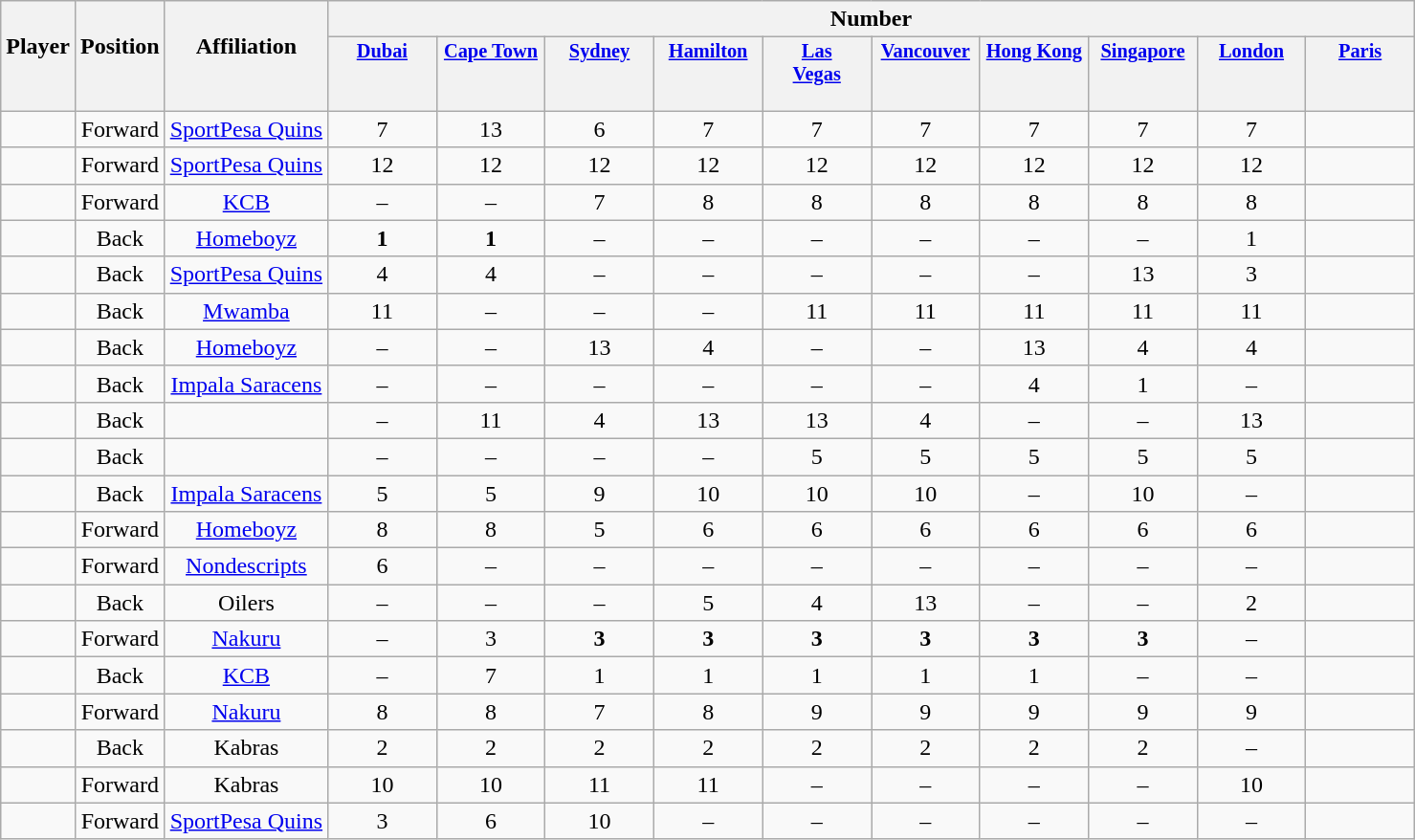<table class="wikitable sortable" style="text-align:center;">
<tr>
<th rowspan=2 style="border-bottom:0px;">Player</th>
<th rowspan=2 style="border-bottom:0px;">Position</th>
<th rowspan=2 style="border-bottom:0px;">Affiliation</th>
<th colspan=10>Number</th>
</tr>
<tr>
<th valign=top style="width:5.2em; border-bottom:0px; padding:2px; font-size:85%;"><a href='#'>Dubai</a></th>
<th valign=top style="width:5.2em; border-bottom:0px; padding:2px; font-size:85%;"><a href='#'>Cape Town</a></th>
<th valign=top style="width:5.2em; border-bottom:0px; padding:2px; font-size:85%;"><a href='#'>Sydney</a></th>
<th valign=top style="width:5.2em; border-bottom:0px; padding:2px; font-size:85%;"><a href='#'>Hamilton</a></th>
<th valign=top style="width:5.2em; border-bottom:0px; padding:2px; font-size:85%;"><a href='#'>Las<br>Vegas</a></th>
<th valign=top style="width:5.2em; border-bottom:0px; padding:2px; font-size:85%;"><a href='#'>Vancouver</a></th>
<th valign=top style="width:5.2em; border-bottom:0px; padding:2px; font-size:85%;"><a href='#'>Hong Kong</a></th>
<th valign=top style="width:5.2em; border-bottom:0px; padding:2px; font-size:85%;"><a href='#'>Singapore</a></th>
<th valign=top style="width:5.2em; border-bottom:0px; padding:2px; font-size:85%;"><a href='#'>London</a></th>
<th valign=top style="width:5.2em; border-bottom:0px; padding:2px; font-size:85%;"><a href='#'>Paris</a></th>
</tr>
<tr style="line-height:8px;">
<th style="border-top:0px;"> </th>
<th style="border-top:0px;"></th>
<th style="border-top:0px;"></th>
<th data-sort-type="number" style="border-top:0px;"></th>
<th data-sort-type="number" style="border-top:0px;"></th>
<th data-sort-type="number" style="border-top:0px;"></th>
<th data-sort-type="number" style="border-top:0px;"></th>
<th data-sort-type="number" style="border-top:0px;"></th>
<th data-sort-type="number" style="border-top:0px;"></th>
<th data-sort-type="number" style="border-top:0px;"></th>
<th data-sort-type="number" style="border-top:0px;"></th>
<th data-sort-type="number" style="border-top:0px;"></th>
<th data-sort-type="number" style="border-top:0px;"></th>
</tr>
<tr>
<td align=left></td>
<td>Forward</td>
<td><a href='#'>SportPesa Quins</a></td>
<td>7</td>
<td>13</td>
<td>6</td>
<td>7</td>
<td>7</td>
<td>7</td>
<td>7</td>
<td>7</td>
<td>7</td>
<td></td>
</tr>
<tr>
<td align=left></td>
<td>Forward</td>
<td><a href='#'>SportPesa Quins</a></td>
<td>12</td>
<td>12</td>
<td>12</td>
<td>12</td>
<td>12</td>
<td>12</td>
<td>12</td>
<td>12</td>
<td>12</td>
<td></td>
</tr>
<tr>
<td align=left></td>
<td>Forward</td>
<td><a href='#'>KCB</a></td>
<td>–</td>
<td>–</td>
<td>7</td>
<td>8</td>
<td>8</td>
<td>8</td>
<td>8</td>
<td>8</td>
<td>8</td>
<td></td>
</tr>
<tr>
<td align=left></td>
<td>Back</td>
<td><a href='#'>Homeboyz</a></td>
<td><strong>1</strong></td>
<td><strong>1</strong></td>
<td>–</td>
<td>–</td>
<td>–</td>
<td>–</td>
<td>–</td>
<td>–</td>
<td>1</td>
<td></td>
</tr>
<tr>
<td align=left></td>
<td>Back</td>
<td><a href='#'>SportPesa Quins</a></td>
<td>4</td>
<td>4</td>
<td>–</td>
<td>–</td>
<td>–</td>
<td>–</td>
<td>–</td>
<td>13</td>
<td>3</td>
<td></td>
</tr>
<tr>
<td align=left></td>
<td>Back</td>
<td><a href='#'>Mwamba</a></td>
<td>11</td>
<td>–</td>
<td>–</td>
<td>–</td>
<td>11</td>
<td>11</td>
<td>11</td>
<td>11</td>
<td>11</td>
<td></td>
</tr>
<tr>
<td align=left></td>
<td>Back</td>
<td><a href='#'>Homeboyz</a></td>
<td>–</td>
<td>–</td>
<td>13</td>
<td>4</td>
<td>–</td>
<td>–</td>
<td>13</td>
<td>4</td>
<td>4</td>
<td></td>
</tr>
<tr>
<td align=left></td>
<td>Back</td>
<td><a href='#'>Impala Saracens</a></td>
<td>–</td>
<td>–</td>
<td>–</td>
<td>–</td>
<td>–</td>
<td>–</td>
<td>4</td>
<td>1</td>
<td>–</td>
<td></td>
</tr>
<tr>
<td align=left></td>
<td>Back</td>
<td></td>
<td>–</td>
<td>11</td>
<td>4</td>
<td>13</td>
<td>13</td>
<td>4</td>
<td>–</td>
<td>–</td>
<td>13</td>
<td></td>
</tr>
<tr>
<td align=left></td>
<td>Back</td>
<td></td>
<td>–</td>
<td>–</td>
<td>–</td>
<td>–</td>
<td>5</td>
<td>5</td>
<td>5</td>
<td>5</td>
<td>5</td>
<td></td>
</tr>
<tr>
<td align=left></td>
<td>Back</td>
<td><a href='#'>Impala Saracens</a></td>
<td>5</td>
<td>5</td>
<td>9</td>
<td>10</td>
<td>10</td>
<td>10</td>
<td>–</td>
<td>10</td>
<td>–</td>
<td></td>
</tr>
<tr>
<td align=left></td>
<td>Forward</td>
<td><a href='#'>Homeboyz</a></td>
<td>8</td>
<td>8</td>
<td>5</td>
<td>6</td>
<td>6</td>
<td>6</td>
<td>6</td>
<td>6</td>
<td>6</td>
<td></td>
</tr>
<tr>
<td align=left></td>
<td>Forward</td>
<td><a href='#'>Nondescripts</a></td>
<td>6</td>
<td>–</td>
<td>–</td>
<td>–</td>
<td>–</td>
<td>–</td>
<td>–</td>
<td>–</td>
<td>–</td>
<td></td>
</tr>
<tr>
<td align=left></td>
<td>Back</td>
<td>Oilers</td>
<td>–</td>
<td>–</td>
<td>–</td>
<td>5</td>
<td>4</td>
<td>13</td>
<td>–</td>
<td>–</td>
<td>2</td>
<td></td>
</tr>
<tr>
<td align=left></td>
<td>Forward</td>
<td><a href='#'>Nakuru</a></td>
<td>–</td>
<td>3</td>
<td><strong>3</strong></td>
<td><strong>3</strong></td>
<td><strong>3</strong></td>
<td><strong>3</strong></td>
<td><strong>3</strong></td>
<td><strong>3</strong></td>
<td>–</td>
<td></td>
</tr>
<tr>
<td align=left></td>
<td>Back</td>
<td><a href='#'>KCB</a></td>
<td>–</td>
<td>7</td>
<td>1</td>
<td>1</td>
<td>1</td>
<td>1</td>
<td>1</td>
<td>–</td>
<td>–</td>
<td></td>
</tr>
<tr>
<td align=left></td>
<td>Forward</td>
<td><a href='#'>Nakuru</a></td>
<td>8</td>
<td>8</td>
<td>7</td>
<td>8</td>
<td>9</td>
<td>9</td>
<td>9</td>
<td>9</td>
<td>9</td>
<td></td>
</tr>
<tr>
<td align=left></td>
<td>Back</td>
<td>Kabras</td>
<td>2</td>
<td>2</td>
<td>2</td>
<td>2</td>
<td>2</td>
<td>2</td>
<td>2</td>
<td>2</td>
<td>–</td>
<td></td>
</tr>
<tr>
<td align=left></td>
<td>Forward</td>
<td>Kabras</td>
<td>10</td>
<td>10</td>
<td>11</td>
<td>11</td>
<td>–</td>
<td>–</td>
<td>–</td>
<td>–</td>
<td>10</td>
<td></td>
</tr>
<tr>
<td align=left></td>
<td>Forward</td>
<td><a href='#'>SportPesa Quins</a></td>
<td>3</td>
<td>6</td>
<td>10</td>
<td>–</td>
<td>–</td>
<td>–</td>
<td>–</td>
<td>–</td>
<td>–</td>
<td></td>
</tr>
</table>
